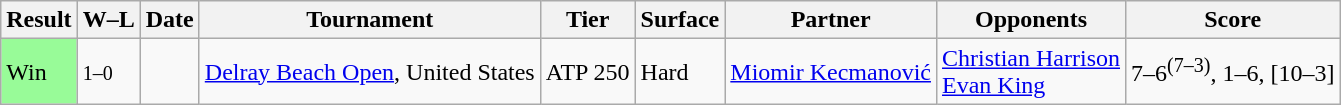<table class="wikitable">
<tr>
<th>Result</th>
<th class="unsortable">W–L</th>
<th>Date</th>
<th>Tournament</th>
<th>Tier</th>
<th>Surface</th>
<th>Partner</th>
<th>Opponents</th>
<th class="unsortable">Score</th>
</tr>
<tr>
<td bgcolor=98FB98>Win</td>
<td><small>1–0</small></td>
<td><a href='#'></a></td>
<td><a href='#'>Delray Beach Open</a>, United States</td>
<td>ATP 250</td>
<td>Hard</td>
<td> <a href='#'>Miomir Kecmanović</a></td>
<td> <a href='#'>Christian Harrison</a><br> <a href='#'>Evan King</a></td>
<td>7–6<sup>(7–3)</sup>, 1–6, [10–3]</td>
</tr>
</table>
